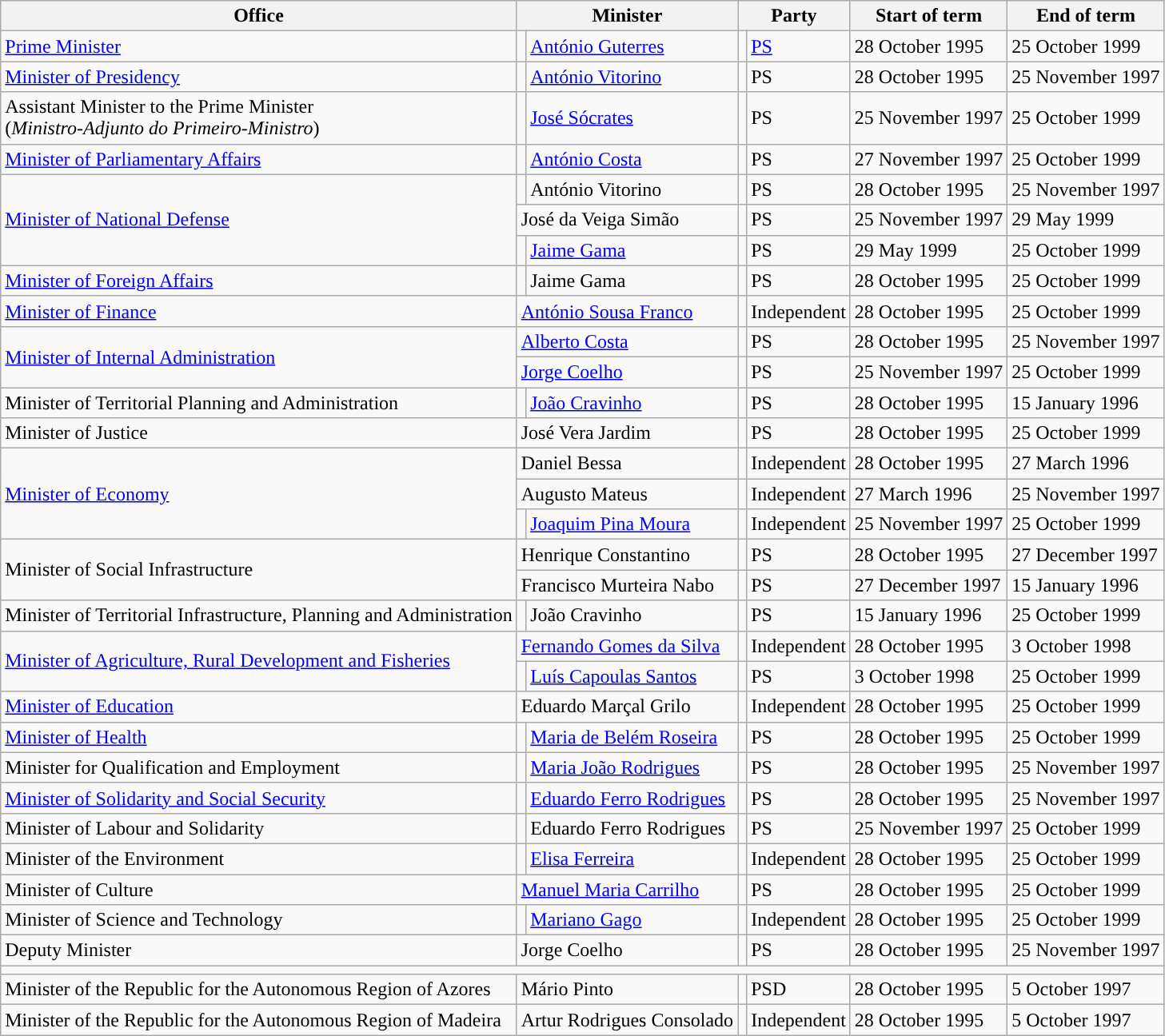<table class="wikitable">
<tr>
<th>Office</th>
<th colspan="2">Minister</th>
<th colspan="2">Party</th>
<th>Start of term</th>
<th>End of term</th>
</tr>
<tr>
<td><a href='#'>Prime Minister</a></td>
<td></td>
<td><a href='#'>António Guterres</a></td>
<td style="background:"></td>
<td><a href='#'>PS</a></td>
<td>28 October 1995</td>
<td>25 October 1999</td>
</tr>
<tr>
<td><a href='#'>Minister of Presidency</a></td>
<td></td>
<td><a href='#'>António Vitorino</a></td>
<td style="background:"></td>
<td>PS</td>
<td>28 October 1995</td>
<td>25 November 1997</td>
</tr>
<tr>
<td>Assistant Minister to the Prime Minister<br>(<em>Ministro-Adjunto do Primeiro-Ministro</em>)</td>
<td></td>
<td><a href='#'>José Sócrates</a></td>
<td style="background:"></td>
<td>PS</td>
<td>25 November 1997</td>
<td>25 October 1999</td>
</tr>
<tr>
<td><a href='#'>Minister of Parliamentary Affairs</a></td>
<td></td>
<td><a href='#'>António Costa</a></td>
<td style="background:"></td>
<td>PS</td>
<td>27 November 1997</td>
<td>25 October 1999</td>
</tr>
<tr>
<td rowspan="3"><a href='#'>Minister of National Defense</a></td>
<td></td>
<td>António Vitorino</td>
<td style="background:"></td>
<td>PS</td>
<td>28 October 1995</td>
<td>25 November 1997</td>
</tr>
<tr>
<td colspan="2">José da Veiga Simão</td>
<td style="background:"></td>
<td>PS</td>
<td>25 November 1997</td>
<td>29 May 1999</td>
</tr>
<tr>
<td></td>
<td><a href='#'>Jaime Gama</a></td>
<td style="background:"></td>
<td>PS</td>
<td>29 May 1999</td>
<td>25 October 1999</td>
</tr>
<tr>
<td><a href='#'>Minister of Foreign Affairs</a></td>
<td></td>
<td>Jaime Gama</td>
<td style="background:"></td>
<td>PS</td>
<td>28 October 1995</td>
<td>25 October 1999</td>
</tr>
<tr>
<td><a href='#'>Minister of Finance</a></td>
<td colspan="2"><a href='#'>António Sousa Franco</a></td>
<td style="background:"></td>
<td>Independent</td>
<td>28 October 1995</td>
<td>25 October 1999</td>
</tr>
<tr>
<td rowspan="2"><a href='#'>Minister of Internal Administration</a></td>
<td colspan="2"><a href='#'>Alberto Costa</a></td>
<td style="background:"></td>
<td>PS</td>
<td>28 October 1995</td>
<td>25 November 1997</td>
</tr>
<tr>
<td colspan="2"><a href='#'>Jorge Coelho</a></td>
<td style="background:"></td>
<td>PS</td>
<td>25 November 1997</td>
<td>25 October 1999</td>
</tr>
<tr>
<td>Minister of Territorial Planning and Administration</td>
<td></td>
<td><a href='#'>João Cravinho</a></td>
<td style="background:"></td>
<td>PS</td>
<td>28 October 1995</td>
<td>15 January 1996</td>
</tr>
<tr>
<td>Minister of Justice</td>
<td colspan="2">José Vera Jardim</td>
<td style="background:"></td>
<td>PS</td>
<td>28 October 1995</td>
<td>25 October 1999</td>
</tr>
<tr>
<td rowspan="3"><a href='#'>Minister of Economy</a></td>
<td colspan="2">Daniel Bessa</td>
<td style="background:"></td>
<td>Independent</td>
<td>28 October 1995</td>
<td>27 March 1996</td>
</tr>
<tr>
<td colspan="2">Augusto Mateus</td>
<td style="background:"></td>
<td>Independent</td>
<td>27 March 1996</td>
<td>25 November 1997</td>
</tr>
<tr>
<td></td>
<td><a href='#'>Joaquim Pina Moura</a></td>
<td style="background:"></td>
<td>Independent</td>
<td>25 November 1997</td>
<td>25 October 1999</td>
</tr>
<tr>
<td rowspan="2">Minister of Social Infrastructure</td>
<td colspan="2">Henrique Constantino</td>
<td style="background:"></td>
<td>PS</td>
<td>28 October 1995</td>
<td>27 December 1997</td>
</tr>
<tr>
<td colspan="2">Francisco Murteira Nabo</td>
<td style="background:"></td>
<td>PS</td>
<td>27 December 1997</td>
<td>15 January 1996</td>
</tr>
<tr>
<td>Minister of Territorial Infrastructure, Planning and Administration</td>
<td></td>
<td>João Cravinho</td>
<td style="background:"></td>
<td>PS</td>
<td>15 January 1996</td>
<td>25 October 1999</td>
</tr>
<tr>
<td rowspan="2"><a href='#'>Minister of Agriculture, Rural Development and Fisheries</a></td>
<td colspan="2"><a href='#'>Fernando Gomes da Silva</a></td>
<td style="background:"></td>
<td>Independent</td>
<td>28 October 1995</td>
<td>3 October 1998</td>
</tr>
<tr>
<td></td>
<td><a href='#'>Luís Capoulas Santos</a></td>
<td style="background:"></td>
<td>PS</td>
<td>3 October 1998</td>
<td>25 October 1999</td>
</tr>
<tr>
<td><a href='#'>Minister of Education</a></td>
<td colspan="2">Eduardo Marçal Grilo</td>
<td style="background:"></td>
<td>Independent</td>
<td>28 October 1995</td>
<td>25 October 1999</td>
</tr>
<tr>
<td><a href='#'>Minister of Health</a></td>
<td></td>
<td><a href='#'>Maria de Belém Roseira</a></td>
<td style="background:"></td>
<td>PS</td>
<td>28 October 1995</td>
<td>25 October 1999</td>
</tr>
<tr>
<td>Minister for Qualification and Employment</td>
<td></td>
<td><a href='#'>Maria João Rodrigues</a></td>
<td style="background:"></td>
<td>PS</td>
<td>28 October 1995</td>
<td>25 November 1997</td>
</tr>
<tr>
<td><a href='#'>Minister of Solidarity and Social Security</a></td>
<td></td>
<td><a href='#'>Eduardo Ferro Rodrigues</a></td>
<td style="background:"></td>
<td>PS</td>
<td>28 October 1995</td>
<td>25 November 1997</td>
</tr>
<tr>
<td>Minister of Labour and Solidarity</td>
<td></td>
<td>Eduardo Ferro Rodrigues</td>
<td style="background:"></td>
<td>PS</td>
<td>25 November 1997</td>
<td>25 October 1999</td>
</tr>
<tr>
<td>Minister of the Environment</td>
<td></td>
<td><a href='#'>Elisa Ferreira</a></td>
<td style="background:"></td>
<td>Independent</td>
<td>28 October 1995</td>
<td>25 October 1999</td>
</tr>
<tr>
<td>Minister of Culture</td>
<td colspan="2"><a href='#'>Manuel Maria Carrilho</a></td>
<td style="background:"></td>
<td>PS</td>
<td>28 October 1995</td>
<td>25 October 1999</td>
</tr>
<tr>
<td>Minister of Science and Technology</td>
<td></td>
<td><a href='#'>Mariano Gago</a></td>
<td style="background:"></td>
<td>Independent</td>
<td>28 October 1995</td>
<td>25 October 1999</td>
</tr>
<tr>
<td>Deputy Minister</td>
<td colspan="2">Jorge Coelho</td>
<td style="background:"></td>
<td>PS</td>
<td>28 October 1995</td>
<td>25 November 1997</td>
</tr>
<tr>
<td colspan="7"></td>
</tr>
<tr>
<td>Minister of the Republic for the Autonomous Region of Azores</td>
<td colspan="2">Mário Pinto</td>
<td style="background:"></td>
<td>PSD</td>
<td>28 October 1995</td>
<td>5 October 1997</td>
</tr>
<tr>
<td>Minister of the Republic for the Autonomous Region of Madeira</td>
<td colspan="2">Artur Rodrigues Consolado</td>
<td style="background:"></td>
<td>Independent</td>
<td>28 October 1995</td>
<td>5 October 1997</td>
</tr>
</table>
